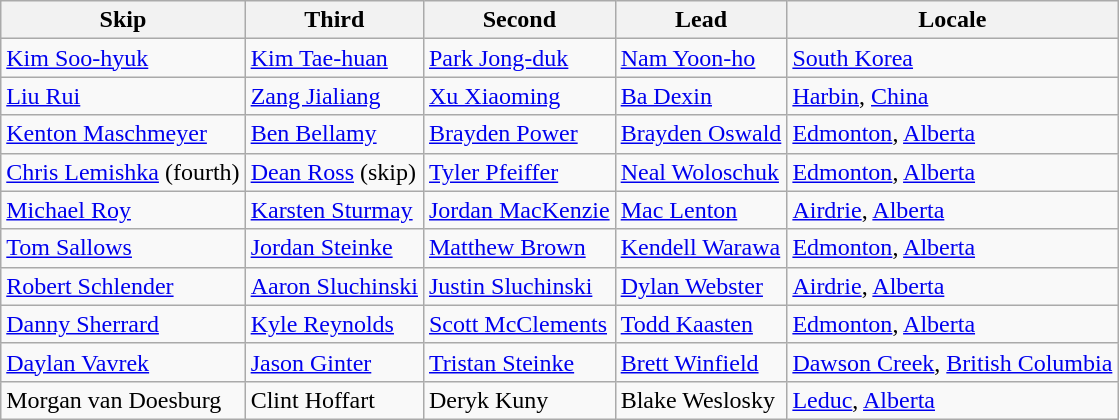<table class=wikitable>
<tr>
<th>Skip</th>
<th>Third</th>
<th>Second</th>
<th>Lead</th>
<th>Locale</th>
</tr>
<tr>
<td><a href='#'>Kim Soo-hyuk</a></td>
<td><a href='#'>Kim Tae-huan</a></td>
<td><a href='#'>Park Jong-duk</a></td>
<td><a href='#'>Nam Yoon-ho</a></td>
<td> <a href='#'>South Korea</a></td>
</tr>
<tr>
<td><a href='#'>Liu Rui</a></td>
<td><a href='#'>Zang Jialiang</a></td>
<td><a href='#'>Xu Xiaoming</a></td>
<td><a href='#'>Ba Dexin</a></td>
<td> <a href='#'>Harbin</a>, <a href='#'>China</a></td>
</tr>
<tr>
<td><a href='#'>Kenton Maschmeyer</a></td>
<td><a href='#'>Ben Bellamy</a></td>
<td><a href='#'>Brayden Power</a></td>
<td><a href='#'>Brayden Oswald</a></td>
<td> <a href='#'>Edmonton</a>, <a href='#'>Alberta</a></td>
</tr>
<tr>
<td><a href='#'>Chris Lemishka</a> (fourth)</td>
<td><a href='#'>Dean Ross</a> (skip)</td>
<td><a href='#'>Tyler Pfeiffer</a></td>
<td><a href='#'>Neal Woloschuk</a></td>
<td> <a href='#'>Edmonton</a>, <a href='#'>Alberta</a></td>
</tr>
<tr>
<td><a href='#'>Michael Roy</a></td>
<td><a href='#'>Karsten Sturmay</a></td>
<td><a href='#'>Jordan MacKenzie</a></td>
<td><a href='#'>Mac Lenton</a></td>
<td> <a href='#'>Airdrie</a>, <a href='#'>Alberta</a></td>
</tr>
<tr>
<td><a href='#'>Tom Sallows</a></td>
<td><a href='#'>Jordan Steinke</a></td>
<td><a href='#'>Matthew Brown</a></td>
<td><a href='#'>Kendell Warawa</a></td>
<td> <a href='#'>Edmonton</a>, <a href='#'>Alberta</a></td>
</tr>
<tr>
<td><a href='#'>Robert Schlender</a></td>
<td><a href='#'>Aaron Sluchinski</a></td>
<td><a href='#'>Justin Sluchinski</a></td>
<td><a href='#'>Dylan Webster</a></td>
<td> <a href='#'>Airdrie</a>, <a href='#'>Alberta</a></td>
</tr>
<tr>
<td><a href='#'>Danny Sherrard</a></td>
<td><a href='#'>Kyle Reynolds</a></td>
<td><a href='#'>Scott McClements</a></td>
<td><a href='#'>Todd Kaasten</a></td>
<td> <a href='#'>Edmonton</a>, <a href='#'>Alberta</a></td>
</tr>
<tr>
<td><a href='#'>Daylan Vavrek</a></td>
<td><a href='#'>Jason Ginter</a></td>
<td><a href='#'>Tristan Steinke</a></td>
<td><a href='#'>Brett Winfield</a></td>
<td> <a href='#'>Dawson Creek</a>, <a href='#'>British Columbia</a></td>
</tr>
<tr>
<td>Morgan van Doesburg</td>
<td>Clint Hoffart</td>
<td>Deryk Kuny</td>
<td>Blake Weslosky</td>
<td> <a href='#'>Leduc</a>, <a href='#'>Alberta</a></td>
</tr>
</table>
